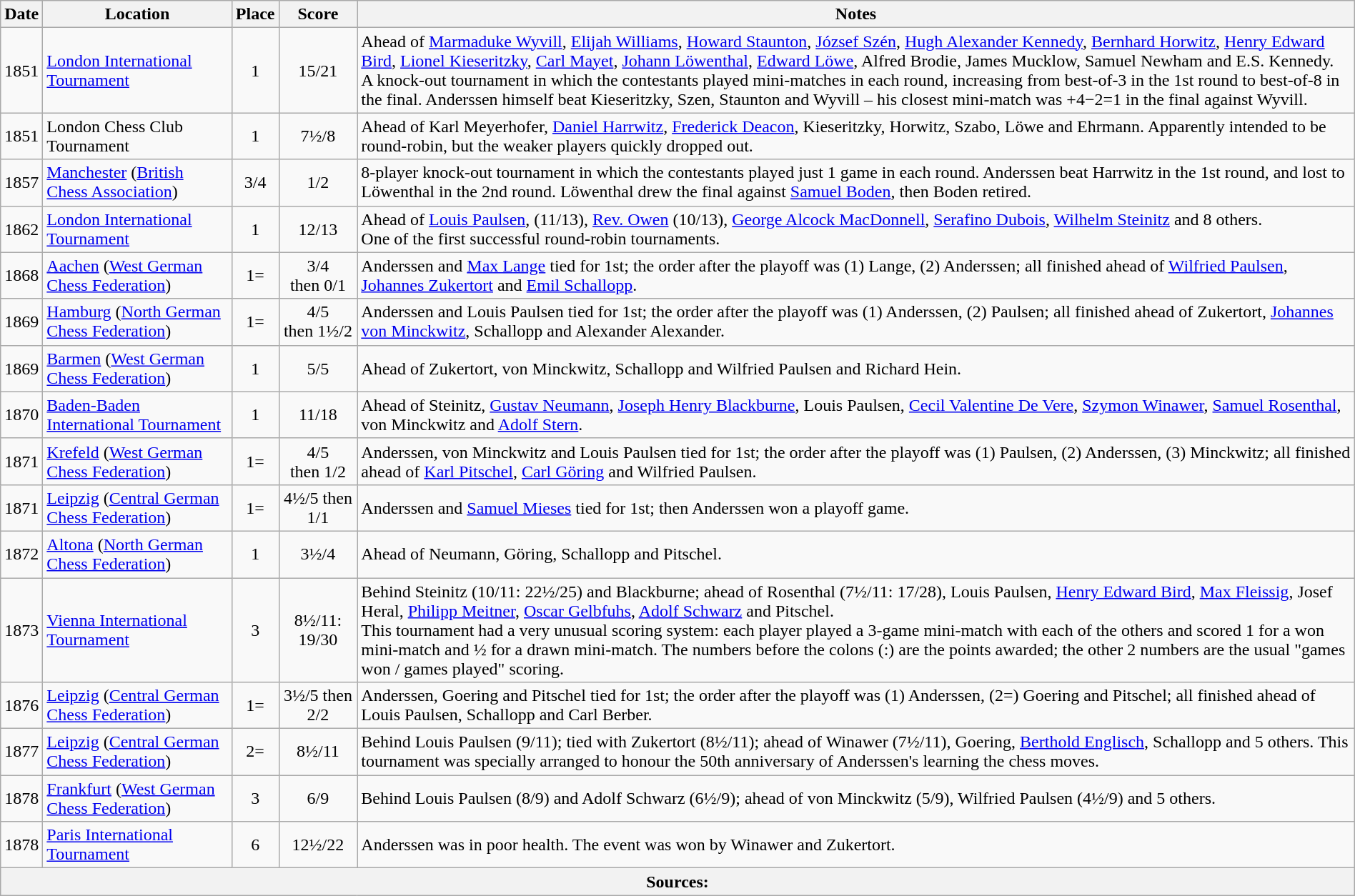<table class="wikitable sortable" style="text-align:center; margin:1em auto 1em auto;">
<tr>
<th>Date</th>
<th>Location</th>
<th>Place</th>
<th>Score</th>
<th class="unsortable">Notes</th>
</tr>
<tr>
<td>1851</td>
<td align=left><a href='#'>London International Tournament</a></td>
<td>1</td>
<td>15/21</td>
<td align=left>Ahead of <a href='#'>Marmaduke Wyvill</a>, <a href='#'>Elijah Williams</a>, <a href='#'>Howard Staunton</a>, <a href='#'>József Szén</a>, <a href='#'>Hugh Alexander Kennedy</a>, <a href='#'>Bernhard Horwitz</a>, <a href='#'>Henry Edward Bird</a>, <a href='#'>Lionel Kieseritzky</a>, <a href='#'>Carl Mayet</a>, <a href='#'>Johann Löwenthal</a>, <a href='#'>Edward Löwe</a>, Alfred Brodie, James Mucklow, Samuel Newham and E.S. Kennedy.<br>A knock-out tournament in which the contestants played mini-matches in each round, increasing from best-of-3 in the 1st round to best-of-8 in the final. Anderssen himself beat Kieseritzky, Szen, Staunton and Wyvill – his closest mini-match was +4−2=1 in the final against Wyvill.</td>
</tr>
<tr>
<td>1851</td>
<td align=left>London Chess Club Tournament</td>
<td>1</td>
<td>7½/8</td>
<td align=left>Ahead of Karl Meyerhofer, <a href='#'>Daniel Harrwitz</a>, <a href='#'>Frederick Deacon</a>, Kieseritzky, Horwitz, Szabo, Löwe and Ehrmann. Apparently intended to be round-robin, but the weaker players quickly dropped out.</td>
</tr>
<tr>
<td>1857</td>
<td align=left><a href='#'>Manchester</a> (<a href='#'>British Chess Association</a>)</td>
<td>3/4</td>
<td>1/2</td>
<td align=left>8-player knock-out tournament in which the contestants played just 1 game in each round. Anderssen beat Harrwitz in the 1st round, and lost to Löwenthal in the 2nd round. Löwenthal drew the final against <a href='#'>Samuel Boden</a>, then Boden retired.</td>
</tr>
<tr>
<td>1862</td>
<td align=left><a href='#'>London International Tournament</a></td>
<td>1</td>
<td>12/13</td>
<td align=left>Ahead of <a href='#'>Louis Paulsen</a>, (11/13), <a href='#'>Rev. Owen</a> (10/13), <a href='#'>George Alcock MacDonnell</a>, <a href='#'>Serafino Dubois</a>, <a href='#'>Wilhelm Steinitz</a> and 8 others.<br>One of the first successful round-robin tournaments.</td>
</tr>
<tr>
<td>1868</td>
<td align=left><a href='#'>Aachen</a> (<a href='#'>West German Chess Federation</a>)</td>
<td>1=</td>
<td>3/4 <br>then 0/1</td>
<td align=left>Anderssen and <a href='#'>Max Lange</a> tied for 1st; the order after the playoff was (1) Lange, (2) Anderssen; all finished ahead of <a href='#'>Wilfried Paulsen</a>, <a href='#'>Johannes Zukertort</a> and <a href='#'>Emil Schallopp</a>.</td>
</tr>
<tr>
<td>1869</td>
<td align=left><a href='#'>Hamburg</a> (<a href='#'>North German Chess Federation</a>)</td>
<td>1=</td>
<td>4/5 <br>then 1½/2</td>
<td align=left>Anderssen and Louis Paulsen tied for 1st; the order after the playoff was (1) Anderssen, (2) Paulsen; all finished ahead of Zukertort, <a href='#'>Johannes von Minckwitz</a>, Schallopp and Alexander Alexander.</td>
</tr>
<tr>
<td>1869</td>
<td align=left><a href='#'>Barmen</a> (<a href='#'>West German Chess Federation</a>)</td>
<td>1</td>
<td>5/5</td>
<td align=left>Ahead of Zukertort, von Minckwitz, Schallopp and Wilfried Paulsen and Richard Hein.</td>
</tr>
<tr>
<td>1870</td>
<td align=left><a href='#'>Baden-Baden International Tournament</a></td>
<td>1</td>
<td>11/18</td>
<td align=left>Ahead of Steinitz, <a href='#'>Gustav Neumann</a>, <a href='#'>Joseph Henry Blackburne</a>, Louis Paulsen, <a href='#'>Cecil Valentine De Vere</a>, <a href='#'>Szymon Winawer</a>, <a href='#'>Samuel Rosenthal</a>, von Minckwitz and <a href='#'>Adolf Stern</a>.</td>
</tr>
<tr>
<td>1871</td>
<td align=left><a href='#'>Krefeld</a> (<a href='#'>West German Chess Federation</a>)</td>
<td>1=</td>
<td>4/5 <br>then 1/2</td>
<td align=left>Anderssen, von Minckwitz and Louis Paulsen tied for 1st; the order after the playoff was (1) Paulsen, (2) Anderssen, (3) Minckwitz; all finished ahead of <a href='#'>Karl Pitschel</a>, <a href='#'>Carl Göring</a> and Wilfried Paulsen.</td>
</tr>
<tr>
<td>1871</td>
<td align=left><a href='#'>Leipzig</a> (<a href='#'>Central German Chess Federation</a>)</td>
<td>1=</td>
<td>4½/5 then 1/1</td>
<td align=left>Anderssen and <a href='#'>Samuel Mieses</a> tied for 1st; then Anderssen won a playoff game.</td>
</tr>
<tr>
<td>1872</td>
<td align=left><a href='#'>Altona</a> (<a href='#'>North German Chess Federation</a>)</td>
<td>1</td>
<td>3½/4</td>
<td align=left>Ahead of Neumann, Göring, Schallopp and Pitschel.</td>
</tr>
<tr>
<td>1873</td>
<td align=left><a href='#'>Vienna International Tournament</a></td>
<td>3</td>
<td>8½/11: 19/30</td>
<td align=left>Behind Steinitz (10/11: 22½/25) and Blackburne; ahead of Rosenthal (7½/11: 17/28), Louis Paulsen, <a href='#'>Henry Edward Bird</a>, <a href='#'>Max Fleissig</a>, Josef Heral, <a href='#'>Philipp Meitner</a>, <a href='#'>Oscar Gelbfuhs</a>, <a href='#'>Adolf Schwarz</a> and Pitschel.<br>This tournament had a very unusual scoring system: each player played a 3-game mini-match with each of the others and scored 1 for a won mini-match and ½ for a drawn mini-match. The numbers before the colons (:) are the points awarded; the other 2 numbers are the usual "games won / games played" scoring.</td>
</tr>
<tr>
<td>1876</td>
<td align=left><a href='#'>Leipzig</a> (<a href='#'>Central German Chess Federation</a>)</td>
<td>1=</td>
<td>3½/5 then 2/2</td>
<td align=left>Anderssen, Goering and Pitschel tied for 1st; the order after the playoff was (1) Anderssen, (2=) Goering and Pitschel; all finished ahead of Louis Paulsen, Schallopp and Carl Berber.</td>
</tr>
<tr>
<td>1877</td>
<td align=left><a href='#'>Leipzig</a> (<a href='#'>Central German Chess Federation</a>)</td>
<td>2=</td>
<td>8½/11</td>
<td align=left>Behind Louis Paulsen (9/11); tied with Zukertort (8½/11); ahead of Winawer (7½/11), Goering, <a href='#'>Berthold Englisch</a>, Schallopp and 5 others. This tournament was specially arranged to honour the 50th anniversary of Anderssen's learning the chess moves.</td>
</tr>
<tr>
<td>1878</td>
<td align=left><a href='#'>Frankfurt</a> (<a href='#'>West German Chess Federation</a>)</td>
<td>3</td>
<td>6/9</td>
<td align=left>Behind Louis Paulsen (8/9) and Adolf Schwarz (6½/9); ahead of von Minckwitz (5/9), Wilfried Paulsen (4½/9) and 5 others.</td>
</tr>
<tr>
<td>1878</td>
<td align=left><a href='#'>Paris International Tournament</a></td>
<td>6</td>
<td>12½/22</td>
<td align=left>Anderssen was in poor health. The event was won by Winawer and Zukertort.</td>
</tr>
<tr class=sortbottom>
<th scope=row colspan=5>Sources:</th>
</tr>
</table>
